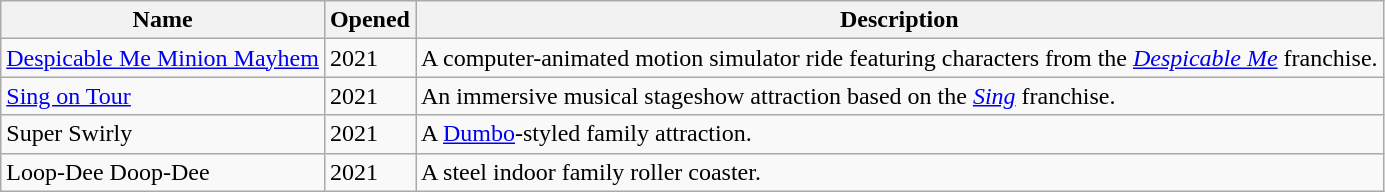<table class="wikitable">
<tr>
<th>Name</th>
<th>Opened</th>
<th>Description</th>
</tr>
<tr>
<td><a href='#'>Despicable Me Minion Mayhem</a></td>
<td>2021</td>
<td>A computer-animated motion simulator ride featuring characters from the <em><a href='#'>Despicable Me</a></em> franchise.</td>
</tr>
<tr>
<td><a href='#'>Sing on Tour</a></td>
<td>2021</td>
<td>An immersive musical stageshow attraction based on the <em><a href='#'>Sing</a></em> franchise.</td>
</tr>
<tr>
<td>Super Swirly</td>
<td>2021</td>
<td>A <a href='#'>Dumbo</a>-styled family attraction.</td>
</tr>
<tr>
<td>Loop-Dee Doop-Dee</td>
<td>2021</td>
<td>A steel indoor family roller coaster.</td>
</tr>
</table>
